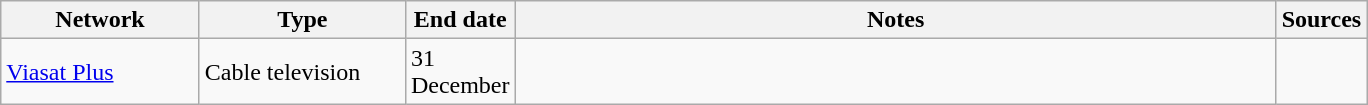<table class="wikitable">
<tr>
<th style="text-align:center; width:125px">Network</th>
<th style="text-align:center; width:130px">Type</th>
<th style="text-align:center; width:60px">End date</th>
<th style="text-align:center; width:500px">Notes</th>
<th style="text-align:center; width:30px">Sources</th>
</tr>
<tr>
<td><a href='#'>Viasat Plus</a></td>
<td>Cable television</td>
<td>31 December</td>
<td></td>
<td></td>
</tr>
</table>
